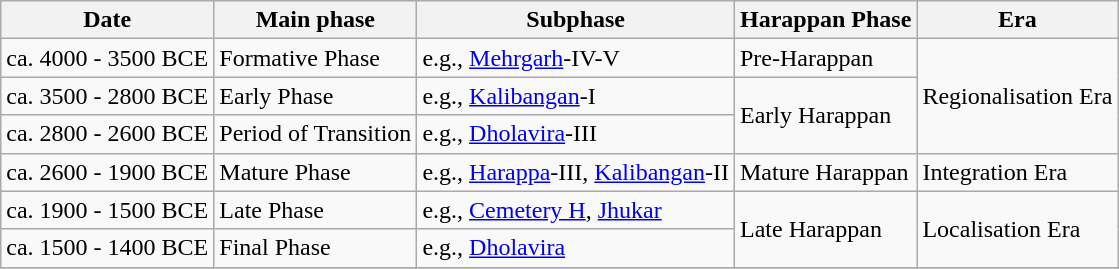<table class=wikitable>
<tr>
<th>Date</th>
<th>Main phase</th>
<th>Subphase</th>
<th>Harappan Phase</th>
<th>Era</th>
</tr>
<tr>
<td>ca. 4000 - 3500 BCE</td>
<td>Formative Phase</td>
<td>e.g., <a href='#'>Mehrgarh</a>-IV-V</td>
<td>Pre-Harappan</td>
<td rowspan=3>Regionalisation Era</td>
</tr>
<tr>
<td>ca. 3500 - 2800 BCE</td>
<td>Early Phase</td>
<td>e.g., <a href='#'>Kalibangan</a>-I</td>
<td rowspan=2>Early Harappan</td>
</tr>
<tr>
<td>ca. 2800 - 2600 BCE</td>
<td>Period of Transition</td>
<td>e.g., <a href='#'>Dholavira</a>-III</td>
</tr>
<tr>
<td>ca. 2600 - 1900 BCE</td>
<td>Mature Phase</td>
<td>e.g., <a href='#'>Harappa</a>-III, <a href='#'>Kalibangan</a>-II</td>
<td>Mature Harappan</td>
<td>Integration Era</td>
</tr>
<tr>
<td>ca. 1900 - 1500 BCE</td>
<td>Late Phase</td>
<td>e.g., <a href='#'>Cemetery H</a>, <a href='#'>Jhukar</a></td>
<td rowspan=2>Late Harappan</td>
<td rowspan=2>Localisation Era</td>
</tr>
<tr>
<td>ca. 1500 - 1400 BCE</td>
<td>Final Phase</td>
<td>e.g., <a href='#'>Dholavira</a></td>
</tr>
<tr>
</tr>
</table>
